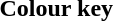<table class="toccolours">
<tr>
<th>Colour key<br></th>
</tr>
<tr>
<td><br>


</td>
</tr>
</table>
